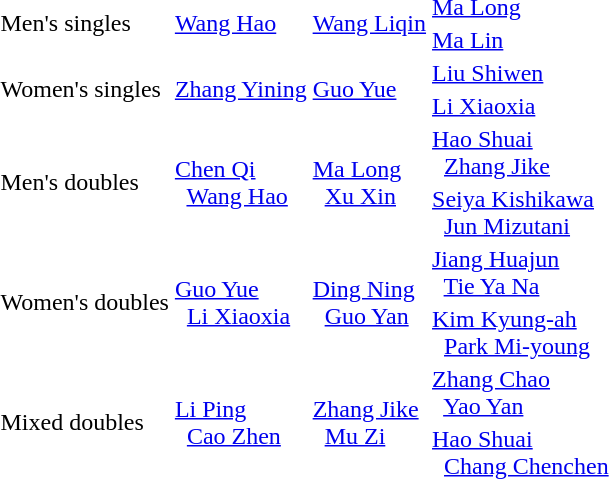<table>
<tr>
<td rowspan=2>Men's singles <br></td>
<td rowspan=2> <a href='#'>Wang Hao</a></td>
<td rowspan=2> <a href='#'>Wang Liqin</a></td>
<td> <a href='#'>Ma Long</a></td>
</tr>
<tr>
<td> <a href='#'>Ma Lin</a></td>
</tr>
<tr>
<td rowspan=2>Women's singles <br></td>
<td rowspan=2> <a href='#'>Zhang Yining</a></td>
<td rowspan=2> <a href='#'>Guo Yue</a></td>
<td> <a href='#'>Liu Shiwen</a></td>
</tr>
<tr>
<td> <a href='#'>Li Xiaoxia</a></td>
</tr>
<tr>
<td rowspan=2>Men's doubles <br></td>
<td rowspan=2> <a href='#'>Chen Qi</a> <br>  <a href='#'>Wang Hao</a></td>
<td rowspan=2> <a href='#'>Ma Long</a> <br>  <a href='#'>Xu Xin</a></td>
<td> <a href='#'>Hao Shuai</a> <br>  <a href='#'>Zhang Jike</a></td>
</tr>
<tr>
<td> <a href='#'>Seiya Kishikawa</a> <br>  <a href='#'>Jun Mizutani</a></td>
</tr>
<tr>
<td rowspan=2>Women's doubles <br></td>
<td rowspan=2> <a href='#'>Guo Yue</a> <br>  <a href='#'>Li Xiaoxia</a></td>
<td rowspan=2> <a href='#'>Ding Ning</a> <br>  <a href='#'>Guo Yan</a></td>
<td> <a href='#'>Jiang Huajun</a> <br>  <a href='#'>Tie Ya Na</a></td>
</tr>
<tr>
<td> <a href='#'>Kim Kyung-ah</a> <br>  <a href='#'>Park Mi-young</a></td>
</tr>
<tr>
<td rowspan=2>Mixed doubles <br></td>
<td rowspan=2> <a href='#'>Li Ping</a> <br>  <a href='#'>Cao Zhen</a></td>
<td rowspan=2> <a href='#'>Zhang Jike</a> <br>  <a href='#'>Mu Zi</a></td>
<td> <a href='#'>Zhang Chao</a> <br>  <a href='#'>Yao Yan</a></td>
</tr>
<tr>
<td> <a href='#'>Hao Shuai</a> <br>  <a href='#'>Chang Chenchen</a></td>
</tr>
</table>
